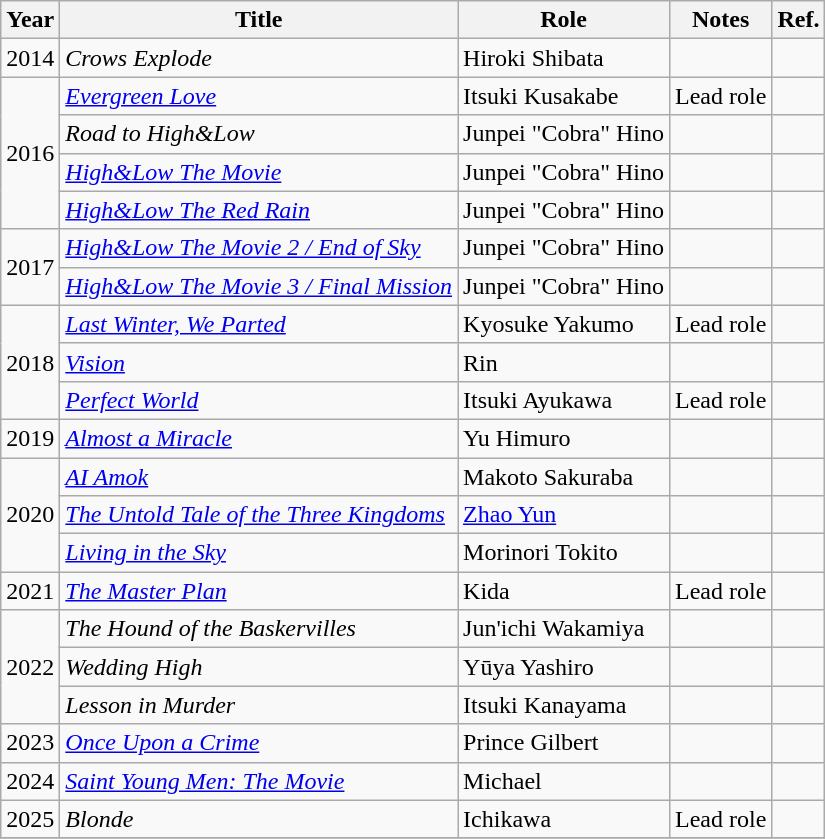<table class="wikitable">
<tr>
<th>Year</th>
<th>Title</th>
<th>Role</th>
<th>Notes</th>
<th>Ref.</th>
</tr>
<tr>
<td>2014</td>
<td><em>Crows Explode</em></td>
<td>Hiroki Shibata</td>
<td></td>
<td></td>
</tr>
<tr>
<td rowspan="4">2016</td>
<td><em><a href='#'>Evergreen Love</a></em></td>
<td>Itsuki Kusakabe</td>
<td>Lead role</td>
<td></td>
</tr>
<tr>
<td><em>Road to High&Low</em></td>
<td>Junpei "Cobra" Hino</td>
<td></td>
<td></td>
</tr>
<tr>
<td><em><a href='#'>High&Low The Movie</a></em></td>
<td>Junpei "Cobra" Hino</td>
<td></td>
<td></td>
</tr>
<tr>
<td><em><a href='#'>High&Low The Red Rain</a></em></td>
<td>Junpei "Cobra" Hino</td>
<td></td>
<td></td>
</tr>
<tr>
<td rowspan="2">2017</td>
<td><em><a href='#'>High&Low The Movie 2 / End of Sky</a></em></td>
<td>Junpei "Cobra" Hino</td>
<td></td>
<td></td>
</tr>
<tr>
<td><em><a href='#'>High&Low The Movie 3 / Final Mission</a></em></td>
<td>Junpei "Cobra" Hino</td>
<td></td>
<td></td>
</tr>
<tr>
<td rowspan="3">2018</td>
<td><em><a href='#'>Last Winter, We Parted</a></em></td>
<td>Kyosuke Yakumo</td>
<td>Lead role</td>
<td></td>
</tr>
<tr>
<td><em><a href='#'>Vision</a></em></td>
<td>Rin</td>
<td></td>
<td></td>
</tr>
<tr>
<td><em><a href='#'>Perfect World</a></em></td>
<td>Itsuki Ayukawa</td>
<td>Lead role</td>
<td></td>
</tr>
<tr>
<td rowspan="1">2019</td>
<td><em><a href='#'>Almost a Miracle</a></em></td>
<td>Yu Himuro</td>
<td></td>
<td></td>
</tr>
<tr>
<td rowspan="3">2020</td>
<td><em><a href='#'>AI Amok</a></em></td>
<td>Makoto Sakuraba</td>
<td></td>
<td></td>
</tr>
<tr>
<td><em><a href='#'>The Untold Tale of the Three Kingdoms</a></em></td>
<td><a href='#'>Zhao Yun</a></td>
<td></td>
<td></td>
</tr>
<tr>
<td><em><a href='#'>Living in the Sky</a></em></td>
<td>Morinori Tokito</td>
<td></td>
<td></td>
</tr>
<tr>
<td rowspan="1">2021</td>
<td><em><a href='#'>The Master Plan</a></em></td>
<td>Kida</td>
<td>Lead role</td>
<td></td>
</tr>
<tr>
<td rowspan="3">2022</td>
<td><em>The Hound of the Baskervilles</em></td>
<td>Jun'ichi Wakamiya</td>
<td></td>
<td></td>
</tr>
<tr>
<td><em>Wedding High</em></td>
<td>Yūya Yashiro</td>
<td></td>
<td></td>
</tr>
<tr>
<td><em>Lesson in Murder</em></td>
<td>Itsuki Kanayama</td>
<td></td>
<td></td>
</tr>
<tr>
<td>2023</td>
<td><a href='#'><em>Once Upon a Crime</em></a></td>
<td>Prince Gilbert</td>
<td></td>
<td></td>
</tr>
<tr>
<td>2024</td>
<td><em><a href='#'>Saint Young Men: The Movie</a></em></td>
<td>Michael</td>
<td></td>
<td></td>
</tr>
<tr>
<td>2025</td>
<td><em>Blonde</em></td>
<td>Ichikawa</td>
<td>Lead role</td>
<td></td>
</tr>
<tr>
</tr>
</table>
